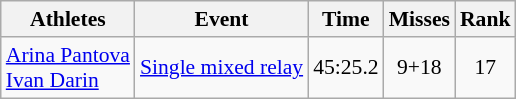<table class="wikitable" style="font-size:90%">
<tr>
<th>Athletes</th>
<th>Event</th>
<th>Time</th>
<th>Misses</th>
<th>Rank</th>
</tr>
<tr align=center>
<td align=left><a href='#'>Arina Pantova</a><br><a href='#'>Ivan Darin</a></td>
<td align=left><a href='#'>Single mixed relay</a></td>
<td>45:25.2</td>
<td>9+18</td>
<td>17</td>
</tr>
</table>
